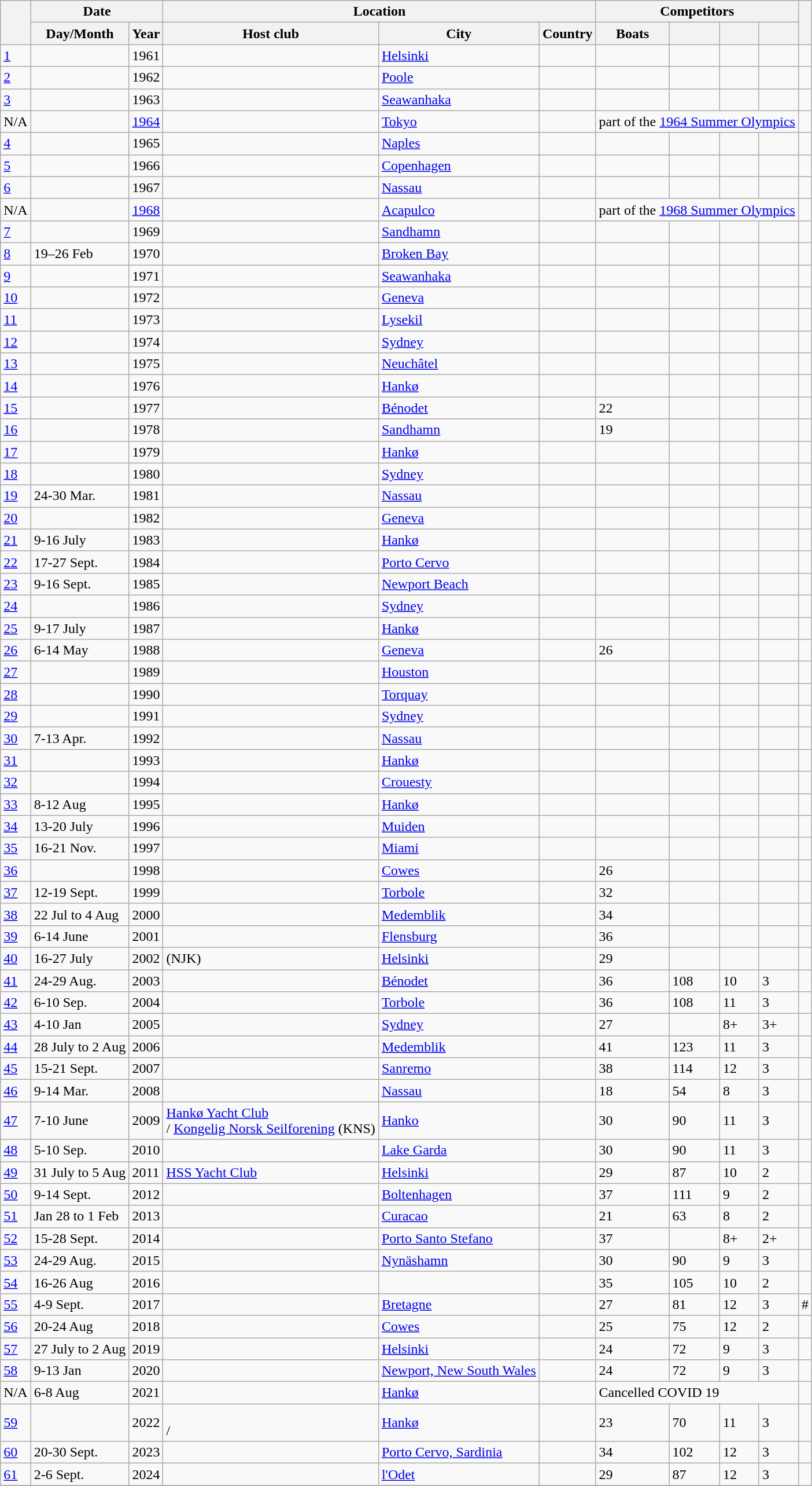<table class="wikitable sortable">
<tr>
<th rowspan=2></th>
<th colspan=2>Date</th>
<th colspan=3>Location</th>
<th colspan=4>Competitors</th>
<th rowspan=2></th>
</tr>
<tr>
<th>Day/Month</th>
<th>Year</th>
<th>Host club</th>
<th>City</th>
<th>Country</th>
<th>Boats</th>
<th></th>
<th></th>
<th></th>
</tr>
<tr>
<td><a href='#'>1</a></td>
<td></td>
<td>1961</td>
<td></td>
<td><a href='#'>Helsinki</a></td>
<td></td>
<td></td>
<td></td>
<td></td>
<td></td>
<td></td>
</tr>
<tr>
<td><a href='#'>2</a></td>
<td></td>
<td>1962</td>
<td></td>
<td><a href='#'>Poole</a></td>
<td></td>
<td></td>
<td></td>
<td></td>
<td></td>
<td></td>
</tr>
<tr>
<td><a href='#'>3</a></td>
<td></td>
<td>1963</td>
<td></td>
<td><a href='#'>Seawanhaka</a></td>
<td></td>
<td></td>
<td></td>
<td></td>
<td></td>
<td></td>
</tr>
<tr>
<td>N/A</td>
<td></td>
<td><a href='#'>1964</a></td>
<td></td>
<td><a href='#'>Tokyo</a></td>
<td></td>
<td style="text-align:center;" colspan="4">part of the  <a href='#'>1964 Summer Olympics</a></td>
<td></td>
</tr>
<tr>
<td><a href='#'>4</a></td>
<td></td>
<td>1965</td>
<td></td>
<td><a href='#'>Naples</a></td>
<td></td>
<td></td>
<td></td>
<td></td>
<td></td>
<td></td>
</tr>
<tr>
<td><a href='#'>5</a></td>
<td></td>
<td>1966</td>
<td></td>
<td><a href='#'>Copenhagen</a></td>
<td></td>
<td></td>
<td></td>
<td></td>
<td></td>
<td></td>
</tr>
<tr>
<td><a href='#'>6</a></td>
<td></td>
<td>1967</td>
<td></td>
<td><a href='#'>Nassau</a></td>
<td></td>
<td></td>
<td></td>
<td></td>
<td></td>
<td></td>
</tr>
<tr>
<td>N/A</td>
<td></td>
<td><a href='#'>1968</a></td>
<td></td>
<td><a href='#'>Acapulco</a></td>
<td></td>
<td style="text-align:center;" colspan="4">part of the <a href='#'>1968 Summer Olympics</a></td>
<td></td>
</tr>
<tr>
<td><a href='#'>7</a></td>
<td></td>
<td>1969</td>
<td></td>
<td><a href='#'>Sandhamn</a></td>
<td></td>
<td></td>
<td></td>
<td></td>
<td></td>
<td></td>
</tr>
<tr>
<td><a href='#'>8</a></td>
<td>19–26 Feb</td>
<td>1970</td>
<td></td>
<td><a href='#'>Broken Bay</a></td>
<td></td>
<td></td>
<td></td>
<td></td>
<td></td>
<td></td>
</tr>
<tr>
<td><a href='#'>9</a></td>
<td></td>
<td>1971</td>
<td></td>
<td><a href='#'>Seawanhaka</a></td>
<td></td>
<td></td>
<td></td>
<td></td>
<td></td>
<td></td>
</tr>
<tr>
<td><a href='#'>10</a></td>
<td></td>
<td>1972</td>
<td></td>
<td><a href='#'>Geneva</a></td>
<td></td>
<td></td>
<td></td>
<td></td>
<td></td>
<td></td>
</tr>
<tr>
<td><a href='#'>11</a></td>
<td></td>
<td>1973</td>
<td></td>
<td><a href='#'>Lysekil</a></td>
<td></td>
<td></td>
<td></td>
<td></td>
<td></td>
<td></td>
</tr>
<tr>
<td><a href='#'>12</a></td>
<td></td>
<td>1974</td>
<td></td>
<td><a href='#'>Sydney</a></td>
<td></td>
<td></td>
<td></td>
<td></td>
<td></td>
<td></td>
</tr>
<tr>
<td><a href='#'>13</a></td>
<td></td>
<td>1975</td>
<td></td>
<td><a href='#'>Neuchâtel</a></td>
<td></td>
<td></td>
<td></td>
<td></td>
<td></td>
<td></td>
</tr>
<tr>
<td><a href='#'>14</a></td>
<td></td>
<td>1976</td>
<td></td>
<td><a href='#'>Hankø</a></td>
<td></td>
<td></td>
<td></td>
<td></td>
<td></td>
<td></td>
</tr>
<tr>
<td><a href='#'>15</a></td>
<td></td>
<td>1977</td>
<td></td>
<td><a href='#'>Bénodet</a></td>
<td></td>
<td>22</td>
<td></td>
<td></td>
<td></td>
<td></td>
</tr>
<tr>
<td><a href='#'>16</a></td>
<td></td>
<td>1978</td>
<td></td>
<td><a href='#'>Sandhamn</a></td>
<td></td>
<td>19</td>
<td></td>
<td></td>
<td></td>
<td></td>
</tr>
<tr>
<td><a href='#'>17</a></td>
<td></td>
<td>1979</td>
<td></td>
<td><a href='#'>Hankø</a></td>
<td></td>
<td></td>
<td></td>
<td></td>
<td></td>
<td></td>
</tr>
<tr>
<td><a href='#'>18</a></td>
<td></td>
<td>1980</td>
<td></td>
<td><a href='#'>Sydney</a></td>
<td></td>
<td></td>
<td></td>
<td></td>
<td></td>
<td></td>
</tr>
<tr>
<td><a href='#'>19</a></td>
<td>24-30 Mar.</td>
<td>1981</td>
<td></td>
<td><a href='#'>Nassau</a></td>
<td></td>
<td></td>
<td></td>
<td></td>
<td></td>
<td></td>
</tr>
<tr>
<td><a href='#'>20</a></td>
<td></td>
<td>1982</td>
<td></td>
<td><a href='#'>Geneva</a></td>
<td></td>
<td></td>
<td></td>
<td></td>
<td></td>
<td></td>
</tr>
<tr>
<td><a href='#'>21</a></td>
<td>9-16 July</td>
<td>1983</td>
<td></td>
<td><a href='#'>Hankø</a></td>
<td></td>
<td></td>
<td></td>
<td></td>
<td></td>
<td></td>
</tr>
<tr>
<td><a href='#'>22</a></td>
<td>17-27 Sept.</td>
<td>1984</td>
<td></td>
<td><a href='#'>Porto Cervo</a></td>
<td></td>
<td></td>
<td></td>
<td></td>
<td></td>
<td></td>
</tr>
<tr>
<td><a href='#'>23</a></td>
<td>9-16 Sept.</td>
<td>1985</td>
<td></td>
<td><a href='#'>Newport Beach</a></td>
<td></td>
<td></td>
<td></td>
<td></td>
<td></td>
<td></td>
</tr>
<tr>
<td><a href='#'>24</a></td>
<td></td>
<td>1986</td>
<td></td>
<td><a href='#'>Sydney</a></td>
<td></td>
<td></td>
<td></td>
<td></td>
<td></td>
<td></td>
</tr>
<tr>
<td><a href='#'>25</a></td>
<td>9-17 July</td>
<td>1987</td>
<td></td>
<td><a href='#'>Hankø</a></td>
<td></td>
<td></td>
<td></td>
<td></td>
<td></td>
<td></td>
</tr>
<tr>
<td><a href='#'>26</a></td>
<td>6-14 May</td>
<td>1988</td>
<td></td>
<td><a href='#'>Geneva</a></td>
<td></td>
<td>26</td>
<td></td>
<td></td>
<td></td>
<td></td>
</tr>
<tr>
<td><a href='#'>27</a></td>
<td></td>
<td>1989</td>
<td></td>
<td><a href='#'>Houston</a></td>
<td></td>
<td></td>
<td></td>
<td></td>
<td></td>
<td></td>
</tr>
<tr>
<td><a href='#'>28</a></td>
<td></td>
<td>1990</td>
<td></td>
<td><a href='#'>Torquay</a></td>
<td></td>
<td></td>
<td></td>
<td></td>
<td></td>
<td></td>
</tr>
<tr>
<td><a href='#'>29</a></td>
<td></td>
<td>1991</td>
<td></td>
<td><a href='#'>Sydney</a></td>
<td></td>
<td></td>
<td></td>
<td></td>
<td></td>
<td></td>
</tr>
<tr>
<td><a href='#'>30</a></td>
<td>7-13 Apr.</td>
<td>1992</td>
<td></td>
<td><a href='#'>Nassau</a></td>
<td></td>
<td></td>
<td></td>
<td></td>
<td></td>
<td></td>
</tr>
<tr>
<td><a href='#'>31</a></td>
<td></td>
<td>1993</td>
<td></td>
<td><a href='#'>Hankø</a></td>
<td></td>
<td></td>
<td></td>
<td></td>
<td></td>
<td></td>
</tr>
<tr>
<td><a href='#'>32</a></td>
<td></td>
<td>1994</td>
<td></td>
<td><a href='#'>Crouesty</a></td>
<td></td>
<td></td>
<td></td>
<td></td>
<td></td>
<td></td>
</tr>
<tr>
<td><a href='#'>33</a></td>
<td>8-12 Aug</td>
<td>1995</td>
<td></td>
<td><a href='#'>Hankø</a></td>
<td></td>
<td></td>
<td></td>
<td></td>
<td></td>
<td></td>
</tr>
<tr>
<td><a href='#'>34</a></td>
<td>13-20 July</td>
<td>1996</td>
<td></td>
<td><a href='#'>Muiden</a></td>
<td></td>
<td></td>
<td></td>
<td></td>
<td></td>
<td></td>
</tr>
<tr>
<td><a href='#'>35</a></td>
<td>16-21 Nov.</td>
<td>1997</td>
<td></td>
<td><a href='#'>Miami</a></td>
<td></td>
<td></td>
<td></td>
<td></td>
<td></td>
<td></td>
</tr>
<tr>
<td><a href='#'>36</a></td>
<td></td>
<td>1998</td>
<td></td>
<td><a href='#'>Cowes</a></td>
<td></td>
<td>26</td>
<td></td>
<td></td>
<td></td>
<td></td>
</tr>
<tr>
<td><a href='#'>37</a></td>
<td>12-19 Sept.</td>
<td>1999</td>
<td></td>
<td><a href='#'>Torbole</a></td>
<td></td>
<td>32</td>
<td></td>
<td></td>
<td></td>
<td></td>
</tr>
<tr>
<td><a href='#'>38</a></td>
<td>22 Jul to 4 Aug</td>
<td>2000</td>
<td></td>
<td><a href='#'>Medemblik</a></td>
<td></td>
<td>34</td>
<td></td>
<td></td>
<td></td>
<td></td>
</tr>
<tr>
<td><a href='#'>39</a></td>
<td>6-14 June</td>
<td>2001</td>
<td></td>
<td><a href='#'>Flensburg</a></td>
<td></td>
<td>36</td>
<td></td>
<td></td>
<td></td>
<td></td>
</tr>
<tr>
<td><a href='#'>40</a></td>
<td>16-27 July</td>
<td>2002</td>
<td> (NJK)</td>
<td><a href='#'>Helsinki</a></td>
<td></td>
<td>29</td>
<td></td>
<td></td>
<td></td>
<td></td>
</tr>
<tr>
<td><a href='#'>41</a></td>
<td>24-29 Aug.</td>
<td>2003</td>
<td></td>
<td><a href='#'>Bénodet</a></td>
<td></td>
<td>36</td>
<td>108</td>
<td>10</td>
<td>3</td>
<td></td>
</tr>
<tr>
<td><a href='#'>42</a></td>
<td>6-10 Sep.</td>
<td>2004</td>
<td></td>
<td><a href='#'>Torbole</a></td>
<td></td>
<td>36</td>
<td>108</td>
<td>11</td>
<td>3</td>
<td></td>
</tr>
<tr>
<td><a href='#'>43</a></td>
<td>4-10 Jan</td>
<td>2005</td>
<td></td>
<td><a href='#'>Sydney</a></td>
<td></td>
<td>27</td>
<td></td>
<td>8+</td>
<td>3+</td>
<td></td>
</tr>
<tr>
<td><a href='#'>44</a></td>
<td>28 July to 2 Aug</td>
<td>2006</td>
<td></td>
<td><a href='#'>Medemblik</a></td>
<td></td>
<td>41</td>
<td>123</td>
<td>11</td>
<td>3</td>
<td></td>
</tr>
<tr>
<td><a href='#'>45</a></td>
<td>15-21 Sept.</td>
<td>2007</td>
<td></td>
<td><a href='#'>Sanremo</a></td>
<td></td>
<td>38</td>
<td>114</td>
<td>12</td>
<td>3</td>
<td></td>
</tr>
<tr>
<td><a href='#'>46</a></td>
<td>9-14 Mar.</td>
<td>2008</td>
<td></td>
<td><a href='#'>Nassau</a></td>
<td></td>
<td>18</td>
<td>54</td>
<td>8</td>
<td>3</td>
<td></td>
</tr>
<tr>
<td><a href='#'>47</a></td>
<td>7-10 June</td>
<td>2009</td>
<td><a href='#'>Hankø Yacht Club</a><br>/ <a href='#'>Kongelig Norsk Seilforening</a> (KNS)</td>
<td><a href='#'>Hanko</a></td>
<td></td>
<td>30</td>
<td>90</td>
<td>11</td>
<td>3</td>
<td></td>
</tr>
<tr>
<td><a href='#'>48</a></td>
<td>5-10 Sep.</td>
<td>2010</td>
<td></td>
<td><a href='#'>Lake Garda</a></td>
<td></td>
<td>30</td>
<td>90</td>
<td>11</td>
<td>3</td>
<td></td>
</tr>
<tr>
<td><a href='#'>49</a></td>
<td>31 July to 5 Aug</td>
<td>2011</td>
<td><a href='#'>HSS Yacht Club</a></td>
<td><a href='#'>Helsinki</a></td>
<td></td>
<td>29</td>
<td>87</td>
<td>10</td>
<td>2</td>
<td></td>
</tr>
<tr>
<td><a href='#'>50</a></td>
<td>9-14 Sept.</td>
<td>2012</td>
<td></td>
<td><a href='#'>Boltenhagen</a></td>
<td></td>
<td>37</td>
<td>111</td>
<td>9</td>
<td>2</td>
<td></td>
</tr>
<tr>
<td><a href='#'>51</a></td>
<td>Jan 28 to 1 Feb</td>
<td>2013</td>
<td></td>
<td><a href='#'>Curacao</a></td>
<td></td>
<td>21</td>
<td>63</td>
<td>8</td>
<td>2</td>
<td></td>
</tr>
<tr>
<td><a href='#'>52</a></td>
<td>15-28 Sept.</td>
<td>2014</td>
<td></td>
<td><a href='#'>Porto Santo Stefano</a></td>
<td></td>
<td>37</td>
<td></td>
<td>8+</td>
<td>2+</td>
<td></td>
</tr>
<tr>
<td><a href='#'>53</a></td>
<td>24-29 Aug.</td>
<td>2015</td>
<td></td>
<td><a href='#'>Nynäshamn</a></td>
<td></td>
<td>30</td>
<td>90</td>
<td>9</td>
<td>3</td>
<td></td>
</tr>
<tr>
<td><a href='#'>54</a></td>
<td>16-26 Aug</td>
<td>2016</td>
<td></td>
<td></td>
<td></td>
<td>35</td>
<td>105</td>
<td>10</td>
<td>2</td>
<td></td>
</tr>
<tr>
<td><a href='#'>55</a></td>
<td>4-9 Sept.</td>
<td>2017</td>
<td></td>
<td><a href='#'>Bretagne</a></td>
<td></td>
<td>27</td>
<td>81</td>
<td>12</td>
<td>3</td>
<td>#</td>
</tr>
<tr>
<td><a href='#'>56</a></td>
<td>20-24 Aug</td>
<td>2018</td>
<td></td>
<td><a href='#'>Cowes</a></td>
<td></td>
<td>25</td>
<td>75</td>
<td>12</td>
<td>2</td>
<td></td>
</tr>
<tr>
<td><a href='#'>57</a></td>
<td>27 July to 2 Aug</td>
<td>2019</td>
<td></td>
<td><a href='#'>Helsinki</a></td>
<td></td>
<td>24</td>
<td>72</td>
<td>9</td>
<td>3</td>
<td></td>
</tr>
<tr>
<td><a href='#'>58</a></td>
<td>9-13 Jan</td>
<td>2020</td>
<td></td>
<td><a href='#'>Newport, New South Wales</a></td>
<td></td>
<td>24</td>
<td>72</td>
<td>9</td>
<td>3</td>
<td></td>
</tr>
<tr>
<td>N/A</td>
<td>6-8 Aug</td>
<td>2021</td>
<td></td>
<td><a href='#'>Hankø</a></td>
<td></td>
<td COLSPAN=4>Cancelled COVID 19</td>
<td></td>
</tr>
<tr>
<td><a href='#'>59</a></td>
<td></td>
<td>2022</td>
<td><br>/ </td>
<td><a href='#'>Hankø</a></td>
<td></td>
<td>23</td>
<td>70</td>
<td>11</td>
<td>3</td>
<td></td>
</tr>
<tr>
<td><a href='#'>60</a></td>
<td>20-30 Sept.</td>
<td>2023</td>
<td></td>
<td><a href='#'>Porto Cervo, Sardinia</a></td>
<td></td>
<td>34</td>
<td>102</td>
<td>12</td>
<td>3</td>
<td></td>
</tr>
<tr>
<td><a href='#'>61</a></td>
<td>2-6 Sept.</td>
<td>2024</td>
<td></td>
<td><a href='#'>l'Odet</a></td>
<td></td>
<td>29</td>
<td>87</td>
<td>12</td>
<td>3</td>
</tr>
<tr>
</tr>
</table>
